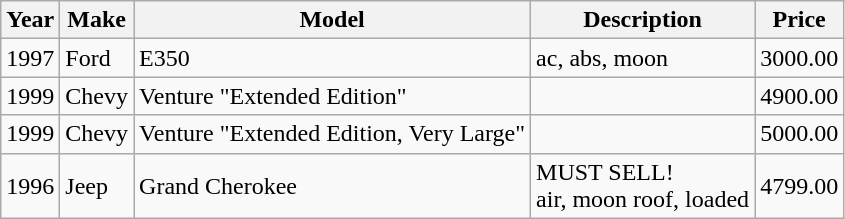<table class="wikitable">
<tr>
<th>Year</th>
<th>Make</th>
<th>Model</th>
<th>Description</th>
<th>Price</th>
</tr>
<tr>
<td>1997</td>
<td>Ford</td>
<td>E350</td>
<td>ac, abs, moon</td>
<td>3000.00</td>
</tr>
<tr>
<td>1999</td>
<td>Chevy</td>
<td>Venture "Extended Edition"</td>
<td></td>
<td>4900.00</td>
</tr>
<tr>
<td>1999</td>
<td>Chevy</td>
<td>Venture "Extended Edition, Very Large"</td>
<td></td>
<td>5000.00</td>
</tr>
<tr>
<td>1996</td>
<td>Jeep</td>
<td>Grand Cherokee</td>
<td>MUST SELL!<br>air, moon roof, loaded</td>
<td>4799.00</td>
</tr>
</table>
